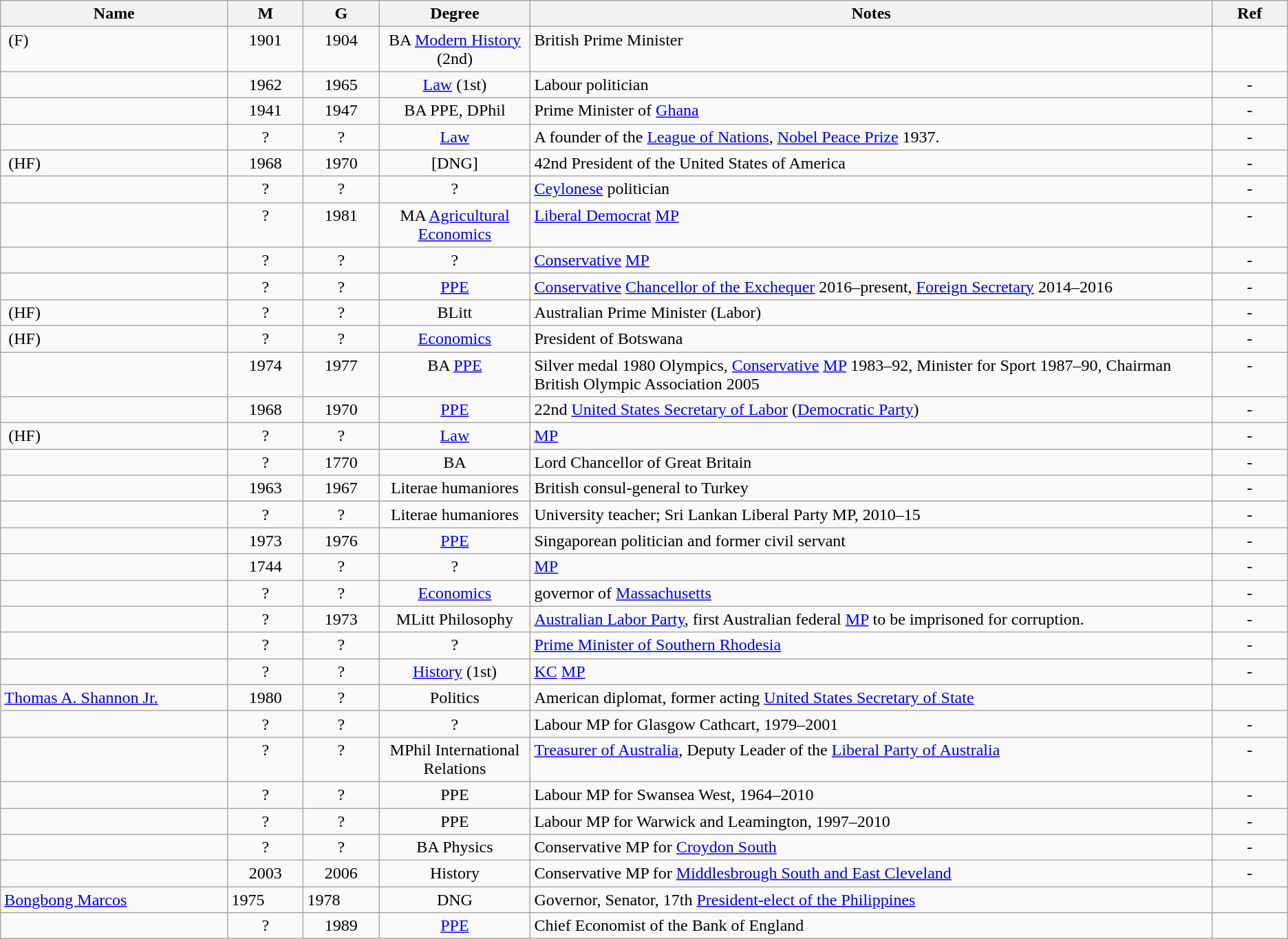<table class="wikitable sortable">
<tr>
<th width="15%">Name</th>
<th width="5%">M</th>
<th width="5%">G</th>
<th width="10%" class="unsortable">Degree</th>
<th width="45%" class="unsortable">Notes</th>
<th width="5%" class="unsortable">Ref</th>
</tr>
<tr valign="top">
<td> (F)</td>
<td align="center">1901</td>
<td align="center">1904</td>
<td align="center">BA <a href='#'>Modern History</a> (2nd)</td>
<td>British Prime Minister</td>
<td align="center"></td>
</tr>
<tr valign="top">
<td></td>
<td align="center">1962</td>
<td align="center">1965</td>
<td align="center"><a href='#'>Law</a> (1st)</td>
<td>Labour politician</td>
<td align="center">-</td>
</tr>
<tr valign="top">
<td></td>
<td align="center">1941</td>
<td align="center">1947</td>
<td align="center">BA PPE, DPhil</td>
<td>Prime Minister of <a href='#'>Ghana</a></td>
<td align="center">-</td>
</tr>
<tr valign="top">
<td></td>
<td align="center">?</td>
<td align="center">?</td>
<td align="center"><a href='#'>Law</a></td>
<td>A founder of the <a href='#'>League of Nations</a>, <a href='#'>Nobel Peace Prize</a> 1937.</td>
<td align="center">-</td>
</tr>
<tr valign="top">
<td> (HF)</td>
<td align="center">1968</td>
<td align="center">1970</td>
<td align="center">[DNG]</td>
<td>42nd President of the United States of America</td>
<td align="center">-</td>
</tr>
<tr valign="top">
<td></td>
<td align="center">?</td>
<td align="center">?</td>
<td align="center">?</td>
<td><a href='#'>Ceylonese</a> politician</td>
<td align="center">-</td>
</tr>
<tr valign="top">
<td></td>
<td align="center">?</td>
<td align="center">1981</td>
<td align="center">MA <a href='#'>Agricultural Economics</a></td>
<td><a href='#'>Liberal Democrat</a> <a href='#'>MP</a></td>
<td align="center">-</td>
</tr>
<tr valign="top">
<td></td>
<td align="center">?</td>
<td align="center">?</td>
<td align="center">?</td>
<td><a href='#'>Conservative</a> <a href='#'>MP</a></td>
<td align="center">-</td>
</tr>
<tr valign="top">
<td></td>
<td align="center">?</td>
<td align="center">?</td>
<td align="center"><a href='#'>PPE</a></td>
<td><a href='#'>Conservative</a> <a href='#'>Chancellor of the Exchequer</a> 2016–present, <a href='#'>Foreign Secretary</a> 2014–2016</td>
<td align="center">-</td>
</tr>
<tr valign="top">
<td> (HF)</td>
<td align="center">?</td>
<td align="center">?</td>
<td align="center">BLitt</td>
<td>Australian Prime Minister (Labor)</td>
<td align="center">-</td>
</tr>
<tr valign="top">
<td> (HF)</td>
<td align="center">?</td>
<td align="center">?</td>
<td align="center"><a href='#'>Economics</a></td>
<td>President of Botswana</td>
<td align="center">-</td>
</tr>
<tr valign="top">
<td></td>
<td align="center">1974</td>
<td align="center">1977</td>
<td align="center">BA <a href='#'>PPE</a></td>
<td>Silver medal 1980 Olympics, <a href='#'>Conservative</a> <a href='#'>MP</a> 1983–92, Minister for Sport 1987–90, Chairman British Olympic Association 2005</td>
<td align="center">-</td>
</tr>
<tr valign="top">
<td></td>
<td align="center">1968</td>
<td align="center">1970</td>
<td align="center"><a href='#'>PPE</a></td>
<td>22nd <a href='#'>United States Secretary of Labor</a> (<a href='#'>Democratic Party</a>)</td>
<td align="center">-</td>
</tr>
<tr valign="top">
<td> (HF)</td>
<td align="center">?</td>
<td align="center">?</td>
<td align="center"><a href='#'>Law</a></td>
<td><a href='#'>MP</a></td>
<td align="center">-</td>
</tr>
<tr valign="top">
<td></td>
<td align="center">?</td>
<td align="center">1770</td>
<td align="center">BA</td>
<td>Lord Chancellor of Great Britain</td>
<td align="center">-</td>
</tr>
<tr valign="top">
<td></td>
<td align="center">1963</td>
<td align="center">1967</td>
<td align="center">Literae humaniores</td>
<td>British consul-general to Turkey</td>
<td align="center">-</td>
</tr>
<tr valign="top">
<td></td>
<td align="center">?</td>
<td align="center">?</td>
<td align="center">Literae humaniores</td>
<td>University teacher; Sri Lankan Liberal Party MP, 2010–15</td>
<td align="center">-</td>
</tr>
<tr valign="top">
<td></td>
<td align="center">1973</td>
<td align="center">1976</td>
<td align="center"><a href='#'>PPE</a></td>
<td>Singaporean politician and former civil servant</td>
<td align="center">-</td>
</tr>
<tr valign="top">
<td></td>
<td align="center">1744</td>
<td align="center">?</td>
<td align="center">?</td>
<td><a href='#'>MP</a></td>
<td align="center">-</td>
</tr>
<tr valign="top">
<td></td>
<td align="center">?</td>
<td align="center">?</td>
<td align="center"><a href='#'>Economics</a></td>
<td>governor of <a href='#'>Massachusetts</a></td>
<td align="center">-</td>
</tr>
<tr valign="top">
<td></td>
<td align="center">?</td>
<td align="center">1973</td>
<td align="center">MLitt Philosophy</td>
<td><a href='#'>Australian Labor Party</a>, first Australian federal <a href='#'>MP</a> to be imprisoned for corruption.</td>
<td align="center">-</td>
</tr>
<tr valign="top">
<td></td>
<td align="center">?</td>
<td align="center">?</td>
<td align="center">?</td>
<td><a href='#'>Prime Minister of Southern Rhodesia</a></td>
<td align="center">-</td>
</tr>
<tr valign="top">
<td></td>
<td align="center">?</td>
<td align="center">?</td>
<td align="center"><a href='#'>History</a> (1st)</td>
<td><a href='#'>KC</a> <a href='#'>MP</a></td>
<td align="center">-</td>
</tr>
<tr>
<td><a href='#'>Thomas A. Shannon Jr.</a></td>
<td align="center">1980</td>
<td align="center">?</td>
<td align="center">Politics</td>
<td>American diplomat, former acting <a href='#'>United States Secretary of State</a></td>
<td></td>
</tr>
<tr valign="top">
<td></td>
<td align="center">?</td>
<td align="center">?</td>
<td align="center">?</td>
<td>Labour MP for Glasgow Cathcart, 1979–2001</td>
<td align="center">-</td>
</tr>
<tr valign="top">
<td></td>
<td align="center">?</td>
<td align="center">?</td>
<td align="center">MPhil International Relations</td>
<td><a href='#'>Treasurer of Australia</a>, Deputy Leader of the <a href='#'>Liberal Party of Australia</a></td>
<td align="center">-</td>
</tr>
<tr valign="top">
<td></td>
<td align="center">?</td>
<td align="center">?</td>
<td align="center">PPE</td>
<td>Labour MP for Swansea West, 1964–2010</td>
<td align="center">-</td>
</tr>
<tr valign="top">
<td></td>
<td align="center">?</td>
<td align="center">?</td>
<td align="center">PPE</td>
<td>Labour MP for Warwick and Leamington, 1997–2010</td>
<td align="center">-</td>
</tr>
<tr valign="top">
<td></td>
<td align="center">?</td>
<td align="center">?</td>
<td align="center">BA Physics</td>
<td>Conservative MP for <a href='#'>Croydon South</a></td>
<td align="center">-</td>
</tr>
<tr valign="top">
<td></td>
<td align="center">2003</td>
<td align="center">2006</td>
<td align="center">History</td>
<td>Conservative MP for <a href='#'>Middlesbrough South and East Cleveland</a></td>
<td align="center">-</td>
</tr>
<tr>
<td><a href='#'>Bongbong Marcos</a></td>
<td>1975</td>
<td>1978</td>
<td align="center">DNG</td>
<td>Governor, Senator, 17th <a href='#'>President-elect of the Philippines</a></td>
<td align="center"></td>
</tr>
<tr>
<td></td>
<td align="center">?</td>
<td align="center">1989</td>
<td align="center"><a href='#'>PPE</a></td>
<td>Chief Economist of the Bank of England</td>
<td align="center"></td>
</tr>
</table>
